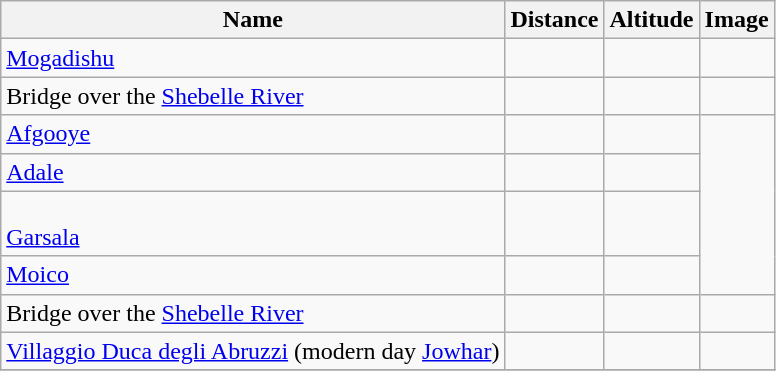<table class="wikitable sortable">
<tr>
<th>Name</th>
<th>Distance</th>
<th>Altitude</th>
<th>Image</th>
</tr>
<tr>
<td><a href='#'>Mogadishu</a></td>
<td></td>
<td></td>
<td></td>
</tr>
<tr>
<td>Bridge over the <a href='#'>Shebelle River</a></td>
<td></td>
<td></td>
<td></td>
</tr>
<tr>
<td><a href='#'>Afgooye</a></td>
<td></td>
<td></td>
</tr>
<tr>
<td><a href='#'>Adale</a></td>
<td></td>
<td></td>
</tr>
<tr>
<td><br><a href='#'>Garsala</a></td>
<td></td>
<td></td>
</tr>
<tr>
<td><a href='#'>Moico</a></td>
<td></td>
<td></td>
</tr>
<tr>
<td>Bridge over the <a href='#'>Shebelle River</a></td>
<td></td>
<td></td>
<td></td>
</tr>
<tr>
<td><a href='#'>Villaggio Duca degli Abruzzi</a> (modern day <a href='#'>Jowhar</a>)</td>
<td></td>
<td></td>
<td></td>
</tr>
<tr>
</tr>
</table>
